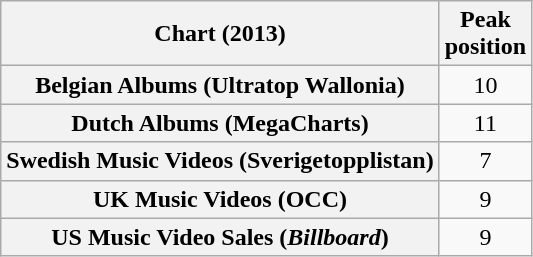<table class="wikitable sortable plainrowheaders" style="text-align:center">
<tr>
<th scope="col">Chart (2013)</th>
<th scope="col">Peak<br>position</th>
</tr>
<tr>
<th scope="row">Belgian Albums (Ultratop Wallonia)</th>
<td>10</td>
</tr>
<tr>
<th scope="row">Dutch Albums (MegaCharts)</th>
<td>11</td>
</tr>
<tr>
<th scope="row">Swedish Music Videos (Sverigetopplistan)</th>
<td>7</td>
</tr>
<tr>
<th scope="row">UK Music Videos (OCC)</th>
<td>9</td>
</tr>
<tr>
<th scope="row">US Music Video Sales (<em>Billboard</em>)</th>
<td>9</td>
</tr>
</table>
